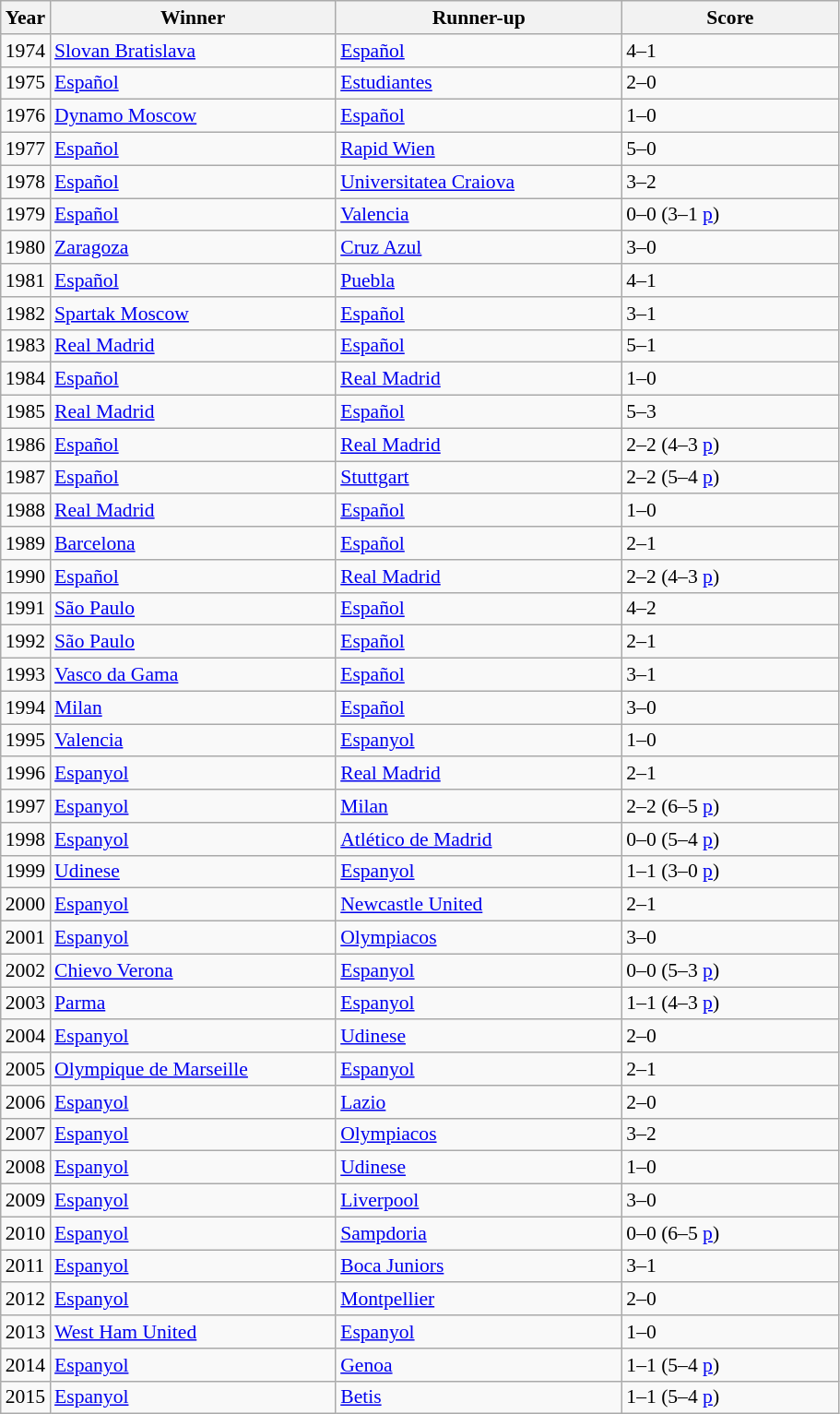<table class="wikitable" style="font-size:90%">
<tr>
<th>Year</th>
<th width="200">Winner</th>
<th width="200">Runner-up</th>
<th width="150">Score</th>
</tr>
<tr>
<td>1974</td>
<td> <a href='#'>Slovan Bratislava</a></td>
<td> <a href='#'>Español</a></td>
<td>4–1</td>
</tr>
<tr>
<td>1975</td>
<td> <a href='#'>Español</a></td>
<td> <a href='#'>Estudiantes</a></td>
<td>2–0</td>
</tr>
<tr>
<td>1976</td>
<td> <a href='#'>Dynamo Moscow</a></td>
<td> <a href='#'>Español</a></td>
<td>1–0</td>
</tr>
<tr>
<td>1977</td>
<td> <a href='#'>Español</a></td>
<td> <a href='#'>Rapid Wien</a></td>
<td>5–0</td>
</tr>
<tr>
<td>1978</td>
<td> <a href='#'>Español</a></td>
<td> <a href='#'>Universitatea Craiova</a></td>
<td>3–2</td>
</tr>
<tr>
<td>1979</td>
<td> <a href='#'>Español</a></td>
<td> <a href='#'>Valencia</a></td>
<td>0–0 (3–1 <a href='#'>p</a>)</td>
</tr>
<tr>
<td>1980</td>
<td> <a href='#'>Zaragoza</a></td>
<td> <a href='#'>Cruz Azul</a></td>
<td>3–0</td>
</tr>
<tr>
<td>1981</td>
<td> <a href='#'>Español</a></td>
<td> <a href='#'>Puebla</a></td>
<td>4–1</td>
</tr>
<tr>
<td>1982</td>
<td> <a href='#'>Spartak Moscow</a></td>
<td> <a href='#'>Español</a></td>
<td>3–1</td>
</tr>
<tr>
<td>1983</td>
<td> <a href='#'>Real Madrid</a></td>
<td> <a href='#'>Español</a></td>
<td>5–1</td>
</tr>
<tr>
<td>1984</td>
<td> <a href='#'>Español</a></td>
<td> <a href='#'>Real Madrid</a></td>
<td>1–0</td>
</tr>
<tr>
<td>1985</td>
<td> <a href='#'>Real Madrid</a></td>
<td> <a href='#'>Español</a></td>
<td>5–3</td>
</tr>
<tr>
<td>1986</td>
<td> <a href='#'>Español</a></td>
<td> <a href='#'>Real Madrid</a></td>
<td>2–2 (4–3 <a href='#'>p</a>)</td>
</tr>
<tr>
<td>1987</td>
<td> <a href='#'>Español</a></td>
<td> <a href='#'>Stuttgart</a></td>
<td>2–2 (5–4 <a href='#'>p</a>)</td>
</tr>
<tr>
<td>1988</td>
<td> <a href='#'>Real Madrid</a></td>
<td> <a href='#'>Español</a></td>
<td>1–0</td>
</tr>
<tr>
<td>1989</td>
<td> <a href='#'>Barcelona</a></td>
<td> <a href='#'>Español</a></td>
<td>2–1</td>
</tr>
<tr>
<td>1990</td>
<td> <a href='#'>Español</a></td>
<td> <a href='#'>Real Madrid</a></td>
<td>2–2 (4–3 <a href='#'>p</a>)</td>
</tr>
<tr>
<td>1991</td>
<td> <a href='#'>São Paulo</a></td>
<td> <a href='#'>Español</a></td>
<td>4–2</td>
</tr>
<tr>
<td>1992</td>
<td> <a href='#'>São Paulo</a></td>
<td> <a href='#'>Español</a></td>
<td>2–1</td>
</tr>
<tr>
<td>1993</td>
<td> <a href='#'>Vasco da Gama</a></td>
<td> <a href='#'>Español</a></td>
<td>3–1</td>
</tr>
<tr>
<td>1994</td>
<td> <a href='#'>Milan</a></td>
<td> <a href='#'>Español</a></td>
<td>3–0</td>
</tr>
<tr>
<td>1995</td>
<td> <a href='#'>Valencia</a></td>
<td> <a href='#'>Espanyol</a></td>
<td>1–0</td>
</tr>
<tr>
<td>1996</td>
<td> <a href='#'>Espanyol</a></td>
<td> <a href='#'>Real Madrid</a></td>
<td>2–1</td>
</tr>
<tr>
<td>1997</td>
<td> <a href='#'>Espanyol</a></td>
<td> <a href='#'>Milan</a></td>
<td>2–2 (6–5 <a href='#'>p</a>)</td>
</tr>
<tr>
<td>1998</td>
<td> <a href='#'>Espanyol</a></td>
<td> <a href='#'>Atlético de Madrid</a></td>
<td>0–0 (5–4 <a href='#'>p</a>)</td>
</tr>
<tr>
<td>1999</td>
<td> <a href='#'>Udinese</a></td>
<td> <a href='#'>Espanyol</a></td>
<td>1–1 (3–0 <a href='#'>p</a>)</td>
</tr>
<tr>
<td>2000</td>
<td> <a href='#'>Espanyol</a></td>
<td> <a href='#'>Newcastle United</a></td>
<td>2–1</td>
</tr>
<tr>
<td>2001</td>
<td> <a href='#'>Espanyol</a></td>
<td> <a href='#'>Olympiacos</a></td>
<td>3–0</td>
</tr>
<tr>
<td>2002</td>
<td> <a href='#'>Chievo Verona</a></td>
<td> <a href='#'>Espanyol</a></td>
<td>0–0 (5–3 <a href='#'>p</a>)</td>
</tr>
<tr>
<td>2003</td>
<td> <a href='#'>Parma</a></td>
<td> <a href='#'>Espanyol</a></td>
<td>1–1 (4–3 <a href='#'>p</a>)</td>
</tr>
<tr>
<td>2004</td>
<td> <a href='#'>Espanyol</a></td>
<td> <a href='#'>Udinese</a></td>
<td>2–0</td>
</tr>
<tr>
<td>2005</td>
<td> <a href='#'>Olympique de Marseille</a></td>
<td> <a href='#'>Espanyol</a></td>
<td>2–1</td>
</tr>
<tr>
<td>2006</td>
<td> <a href='#'>Espanyol</a></td>
<td> <a href='#'>Lazio</a></td>
<td>2–0</td>
</tr>
<tr>
<td>2007</td>
<td> <a href='#'>Espanyol</a></td>
<td> <a href='#'>Olympiacos</a></td>
<td>3–2</td>
</tr>
<tr>
<td>2008</td>
<td> <a href='#'>Espanyol</a></td>
<td> <a href='#'>Udinese</a></td>
<td>1–0</td>
</tr>
<tr>
<td>2009</td>
<td> <a href='#'>Espanyol</a></td>
<td> <a href='#'>Liverpool</a></td>
<td>3–0</td>
</tr>
<tr>
<td>2010</td>
<td> <a href='#'>Espanyol</a></td>
<td> <a href='#'>Sampdoria</a></td>
<td>0–0 (6–5 <a href='#'>p</a>)</td>
</tr>
<tr>
<td>2011</td>
<td> <a href='#'>Espanyol</a></td>
<td> <a href='#'>Boca Juniors</a></td>
<td>3–1</td>
</tr>
<tr>
<td>2012</td>
<td> <a href='#'>Espanyol</a></td>
<td> <a href='#'>Montpellier</a></td>
<td>2–0</td>
</tr>
<tr>
<td>2013</td>
<td> <a href='#'>West Ham United</a></td>
<td> <a href='#'>Espanyol</a></td>
<td>1–0</td>
</tr>
<tr>
<td>2014</td>
<td> <a href='#'>Espanyol</a></td>
<td> <a href='#'>Genoa</a></td>
<td>1–1 (5–4 <a href='#'>p</a>)</td>
</tr>
<tr>
<td>2015</td>
<td> <a href='#'>Espanyol</a></td>
<td> <a href='#'>Betis</a></td>
<td>1–1 (5–4 <a href='#'>p</a>)</td>
</tr>
</table>
